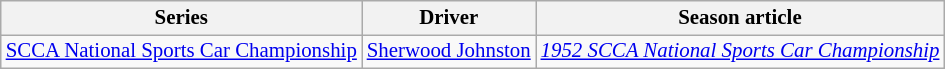<table class="wikitable" style="font-size: 87%;">
<tr>
<th>Series</th>
<th>Driver</th>
<th>Season article</th>
</tr>
<tr>
<td><a href='#'>SCCA National Sports Car Championship</a></td>
<td> <a href='#'>Sherwood Johnston</a></td>
<td><em><a href='#'>1952 SCCA National Sports Car Championship</a></em></td>
</tr>
</table>
